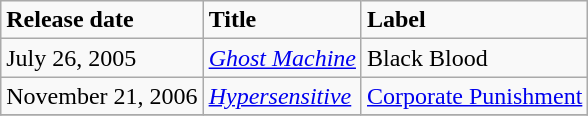<table class="wikitable">
<tr>
<td><strong>Release date</strong></td>
<td><strong>Title</strong></td>
<td><strong>Label</strong></td>
</tr>
<tr>
<td>July 26, 2005</td>
<td><em><a href='#'>Ghost Machine</a></em></td>
<td>Black Blood</td>
</tr>
<tr>
<td>November 21, 2006</td>
<td><em><a href='#'>Hypersensitive</a></em></td>
<td><a href='#'>Corporate Punishment</a></td>
</tr>
<tr>
</tr>
</table>
